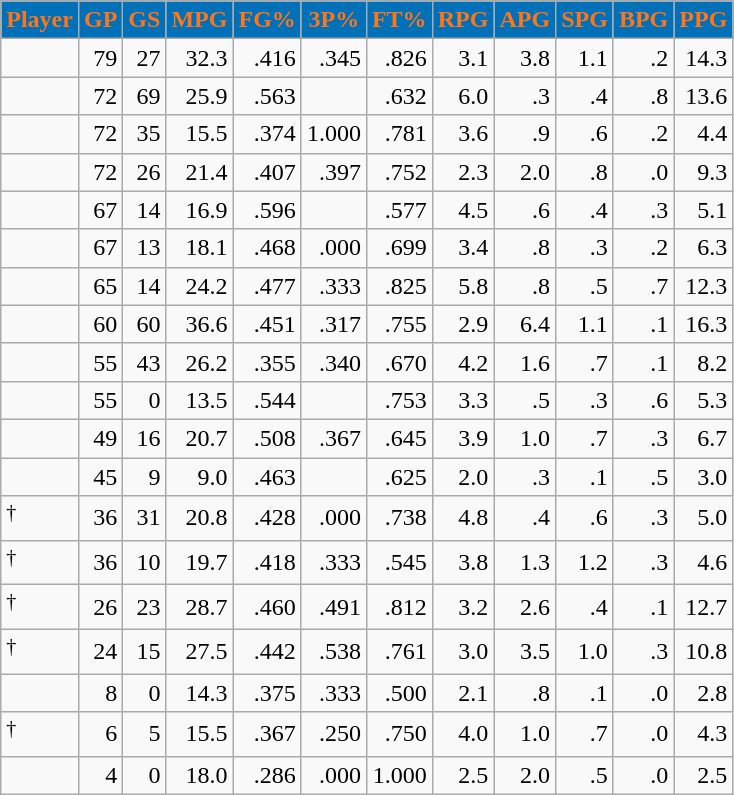<table class="wikitable sortable" style="text-align:right;">
<tr>
<th style="background:#0070B8; color:#FF7518">Player</th>
<th style="background:#0070B8; color:#FF7518">GP</th>
<th style="background:#0070B8; color:#FF7518">GS</th>
<th style="background:#0070B8; color:#FF7518">MPG</th>
<th style="background:#0070B8; color:#FF7518">FG%</th>
<th style="background:#0070B8; color:#FF7518">3P%</th>
<th style="background:#0070B8; color:#FF7518">FT%</th>
<th style="background:#0070B8; color:#FF7518">RPG</th>
<th style="background:#0070B8; color:#FF7518">APG</th>
<th style="background:#0070B8; color:#FF7518">SPG</th>
<th style="background:#0070B8; color:#FF7518">BPG</th>
<th style="background:#0070B8; color:#FF7518">PPG</th>
</tr>
<tr>
<td style="text-align:left;"></td>
<td>79</td>
<td>27</td>
<td>32.3</td>
<td>.416</td>
<td>.345</td>
<td>.826</td>
<td>3.1</td>
<td>3.8</td>
<td>1.1</td>
<td>.2</td>
<td>14.3</td>
</tr>
<tr>
<td style="text-align:left;"></td>
<td>72</td>
<td>69</td>
<td>25.9</td>
<td>.563</td>
<td></td>
<td>.632</td>
<td>6.0</td>
<td>.3</td>
<td>.4</td>
<td>.8</td>
<td>13.6</td>
</tr>
<tr>
<td style="text-align:left;"></td>
<td>72</td>
<td>35</td>
<td>15.5</td>
<td>.374</td>
<td>1.000</td>
<td>.781</td>
<td>3.6</td>
<td>.9</td>
<td>.6</td>
<td>.2</td>
<td>4.4</td>
</tr>
<tr>
<td style="text-align:left;"></td>
<td>72</td>
<td>26</td>
<td>21.4</td>
<td>.407</td>
<td>.397</td>
<td>.752</td>
<td>2.3</td>
<td>2.0</td>
<td>.8</td>
<td>.0</td>
<td>9.3</td>
</tr>
<tr>
<td style="text-align:left;"></td>
<td>67</td>
<td>14</td>
<td>16.9</td>
<td>.596</td>
<td></td>
<td>.577</td>
<td>4.5</td>
<td>.6</td>
<td>.4</td>
<td>.3</td>
<td>5.1</td>
</tr>
<tr>
<td style="text-align:left;"></td>
<td>67</td>
<td>13</td>
<td>18.1</td>
<td>.468</td>
<td>.000</td>
<td>.699</td>
<td>3.4</td>
<td>.8</td>
<td>.3</td>
<td>.2</td>
<td>6.3</td>
</tr>
<tr>
<td style="text-align:left;"></td>
<td>65</td>
<td>14</td>
<td>24.2</td>
<td>.477</td>
<td>.333</td>
<td>.825</td>
<td>5.8</td>
<td>.8</td>
<td>.5</td>
<td>.7</td>
<td>12.3</td>
</tr>
<tr>
<td style="text-align:left;"></td>
<td>60</td>
<td>60</td>
<td>36.6</td>
<td>.451</td>
<td>.317</td>
<td>.755</td>
<td>2.9</td>
<td>6.4</td>
<td>1.1</td>
<td>.1</td>
<td>16.3</td>
</tr>
<tr>
<td style="text-align:left;"></td>
<td>55</td>
<td>43</td>
<td>26.2</td>
<td>.355</td>
<td>.340</td>
<td>.670</td>
<td>4.2</td>
<td>1.6</td>
<td>.7</td>
<td>.1</td>
<td>8.2</td>
</tr>
<tr>
<td style="text-align:left;"></td>
<td>55</td>
<td>0</td>
<td>13.5</td>
<td>.544</td>
<td></td>
<td>.753</td>
<td>3.3</td>
<td>.5</td>
<td>.3</td>
<td>.6</td>
<td>5.3</td>
</tr>
<tr>
<td style="text-align:left;"></td>
<td>49</td>
<td>16</td>
<td>20.7</td>
<td>.508</td>
<td>.367</td>
<td>.645</td>
<td>3.9</td>
<td>1.0</td>
<td>.7</td>
<td>.3</td>
<td>6.7</td>
</tr>
<tr>
<td style="text-align:left;"></td>
<td>45</td>
<td>9</td>
<td>9.0</td>
<td>.463</td>
<td></td>
<td>.625</td>
<td>2.0</td>
<td>.3</td>
<td>.1</td>
<td>.5</td>
<td>3.0</td>
</tr>
<tr>
<td style="text-align:left;"><sup>†</sup></td>
<td>36</td>
<td>31</td>
<td>20.8</td>
<td>.428</td>
<td>.000</td>
<td>.738</td>
<td>4.8</td>
<td>.4</td>
<td>.6</td>
<td>.3</td>
<td>5.0</td>
</tr>
<tr>
<td style="text-align:left;"><sup>†</sup></td>
<td>36</td>
<td>10</td>
<td>19.7</td>
<td>.418</td>
<td>.333</td>
<td>.545</td>
<td>3.8</td>
<td>1.3</td>
<td>1.2</td>
<td>.3</td>
<td>4.6</td>
</tr>
<tr>
<td style="text-align:left;"><sup>†</sup></td>
<td>26</td>
<td>23</td>
<td>28.7</td>
<td>.460</td>
<td>.491</td>
<td>.812</td>
<td>3.2</td>
<td>2.6</td>
<td>.4</td>
<td>.1</td>
<td>12.7</td>
</tr>
<tr>
<td style="text-align:left;"><sup>†</sup></td>
<td>24</td>
<td>15</td>
<td>27.5</td>
<td>.442</td>
<td>.538</td>
<td>.761</td>
<td>3.0</td>
<td>3.5</td>
<td>1.0</td>
<td>.3</td>
<td>10.8</td>
</tr>
<tr>
<td style="text-align:left;"></td>
<td>8</td>
<td>0</td>
<td>14.3</td>
<td>.375</td>
<td>.333</td>
<td>.500</td>
<td>2.1</td>
<td>.8</td>
<td>.1</td>
<td>.0</td>
<td>2.8</td>
</tr>
<tr>
<td style="text-align:left;"><sup>†</sup></td>
<td>6</td>
<td>5</td>
<td>15.5</td>
<td>.367</td>
<td>.250</td>
<td>.750</td>
<td>4.0</td>
<td>1.0</td>
<td>.7</td>
<td>.0</td>
<td>4.3</td>
</tr>
<tr>
<td style="text-align:left;"></td>
<td>4</td>
<td>0</td>
<td>18.0</td>
<td>.286</td>
<td>.000</td>
<td>1.000</td>
<td>2.5</td>
<td>2.0</td>
<td>.5</td>
<td>.0</td>
<td>2.5</td>
</tr>
</table>
